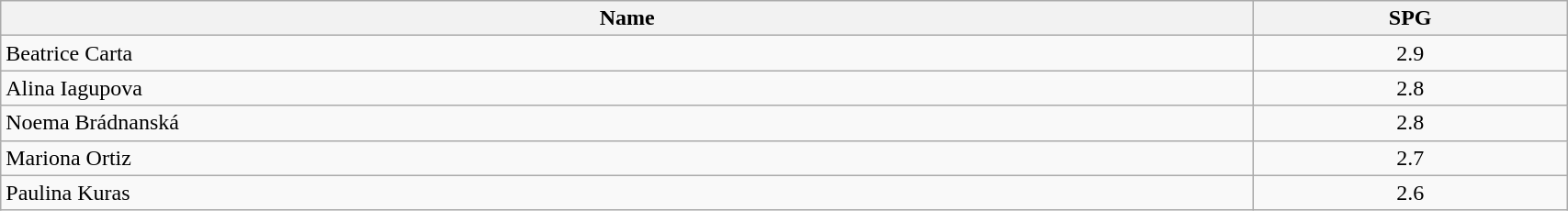<table class=wikitable width="90%">
<tr>
<th width="80%">Name</th>
<th width="20%">SPG</th>
</tr>
<tr>
<td> Beatrice Carta</td>
<td align=center>2.9</td>
</tr>
<tr>
<td> Alina Iagupova</td>
<td align=center>2.8</td>
</tr>
<tr>
<td> Noema Brádnanská</td>
<td align=center>2.8</td>
</tr>
<tr>
<td> Mariona Ortiz</td>
<td align=center>2.7</td>
</tr>
<tr>
<td> Paulina Kuras</td>
<td align=center>2.6</td>
</tr>
</table>
